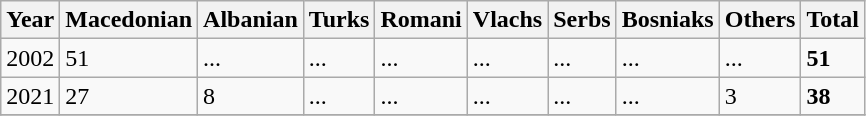<table class="wikitable">
<tr>
<th>Year</th>
<th>Macedonian</th>
<th>Albanian</th>
<th>Turks</th>
<th>Romani</th>
<th>Vlachs</th>
<th>Serbs</th>
<th>Bosniaks</th>
<th><abbr>Others</abbr></th>
<th>Total</th>
</tr>
<tr>
<td>2002</td>
<td>51</td>
<td>...</td>
<td>...</td>
<td>...</td>
<td>...</td>
<td>...</td>
<td>...</td>
<td>...</td>
<td><strong>51</strong></td>
</tr>
<tr>
<td>2021</td>
<td>27</td>
<td>8</td>
<td>...</td>
<td>...</td>
<td>...</td>
<td>...</td>
<td>...</td>
<td>3</td>
<td><strong>38</strong></td>
</tr>
<tr>
</tr>
</table>
